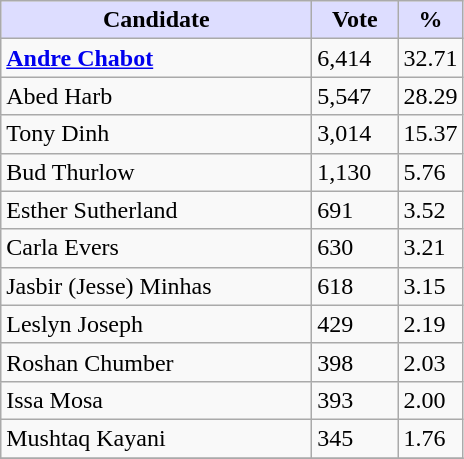<table class="wikitable">
<tr>
<th style="background:#ddf; width:200px;">Candidate</th>
<th style="background:#ddf; width:50px;">Vote</th>
<th style="background:#ddf; width:30px;">%</th>
</tr>
<tr>
<td><strong><a href='#'>Andre Chabot</a></strong></td>
<td>6,414</td>
<td>32.71</td>
</tr>
<tr>
<td>Abed Harb</td>
<td>5,547</td>
<td>28.29</td>
</tr>
<tr>
<td>Tony Dinh</td>
<td>3,014</td>
<td>15.37</td>
</tr>
<tr>
<td>Bud Thurlow</td>
<td>1,130</td>
<td>5.76</td>
</tr>
<tr>
<td>Esther Sutherland</td>
<td>691</td>
<td>3.52</td>
</tr>
<tr>
<td>Carla Evers</td>
<td>630</td>
<td>3.21</td>
</tr>
<tr>
<td>Jasbir (Jesse) Minhas</td>
<td>618</td>
<td>3.15</td>
</tr>
<tr>
<td>Leslyn Joseph</td>
<td>429</td>
<td>2.19</td>
</tr>
<tr>
<td>Roshan Chumber</td>
<td>398</td>
<td>2.03</td>
</tr>
<tr>
<td>Issa Mosa</td>
<td>393</td>
<td>2.00</td>
</tr>
<tr>
<td>Mushtaq Kayani</td>
<td>345</td>
<td>1.76</td>
</tr>
<tr>
</tr>
</table>
